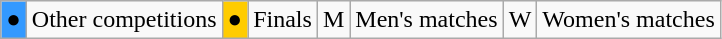<table class="wikitable">
<tr>
<td bgcolor=#3399ff align=center valign=center>●</td>
<td>Other competitions</td>
<td bgcolor=#ffcc00 align=center valign=center>●</td>
<td>Finals</td>
<td>M</td>
<td>Men's matches</td>
<td>W</td>
<td>Women's matches</td>
</tr>
</table>
